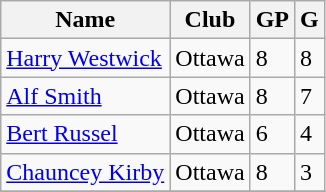<table class="wikitable">
<tr>
<th>Name</th>
<th>Club</th>
<th>GP</th>
<th>G</th>
</tr>
<tr>
<td><a href='#'>Harry Westwick</a></td>
<td>Ottawa</td>
<td>8</td>
<td>8</td>
</tr>
<tr>
<td><a href='#'>Alf Smith</a></td>
<td>Ottawa</td>
<td>8</td>
<td>7</td>
</tr>
<tr>
<td><a href='#'>Bert Russel</a></td>
<td>Ottawa</td>
<td>6</td>
<td>4</td>
</tr>
<tr>
<td><a href='#'>Chauncey Kirby</a></td>
<td>Ottawa</td>
<td>8</td>
<td>3</td>
</tr>
<tr>
</tr>
</table>
